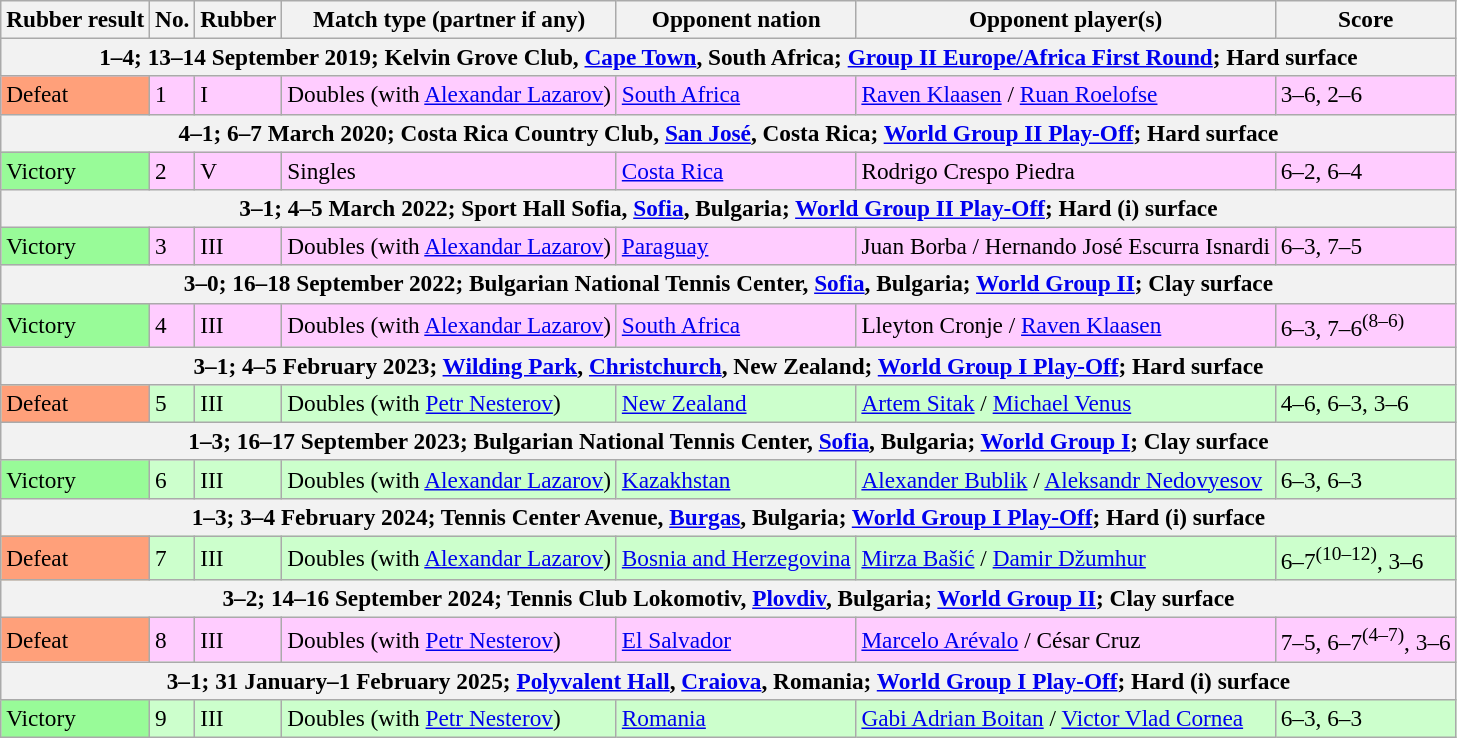<table class=wikitable style=font-size:97%>
<tr>
<th scope="col">Rubber result</th>
<th scope="col">No.</th>
<th scope="col">Rubber</th>
<th scope="col">Match type (partner if any)</th>
<th scope="col">Opponent nation</th>
<th scope="col">Opponent player(s)</th>
<th scope="col">Score</th>
</tr>
<tr>
<th colspan=7>1–4; 13–14 September 2019; Kelvin Grove Club, <a href='#'>Cape Town</a>, South Africa; <a href='#'>Group II Europe/Africa First Round</a>; Hard surface</th>
</tr>
<tr style="background:#fcf;">
<td bgcolor=FFA07A>Defeat</td>
<td>1</td>
<td>I</td>
<td>Doubles (with <a href='#'>Alexandar Lazarov</a>)</td>
<td> <a href='#'>South Africa</a></td>
<td><a href='#'>Raven Klaasen</a> / <a href='#'>Ruan Roelofse</a></td>
<td>3–6, 2–6</td>
</tr>
<tr>
<th colspan=7>4–1; 6–7 March 2020; Costa Rica Country Club, <a href='#'>San José</a>, Costa Rica; <a href='#'>World Group II Play-Off</a>; Hard surface</th>
</tr>
<tr style="background:#fcf;">
<td bgcolor=98FB98>Victory</td>
<td>2</td>
<td>V</td>
<td>Singles</td>
<td> <a href='#'>Costa Rica</a></td>
<td>Rodrigo Crespo Piedra</td>
<td>6–2, 6–4</td>
</tr>
<tr>
<th colspan=7>3–1; 4–5 March 2022; Sport Hall Sofia, <a href='#'>Sofia</a>, Bulgaria; <a href='#'>World Group II Play-Off</a>; Hard (i) surface</th>
</tr>
<tr style="background:#fcf;">
<td bgcolor=98FB98>Victory</td>
<td>3</td>
<td>III</td>
<td>Doubles (with <a href='#'>Alexandar Lazarov</a>)</td>
<td> <a href='#'>Paraguay</a></td>
<td>Juan Borba / Hernando José Escurra Isnardi</td>
<td>6–3, 7–5</td>
</tr>
<tr>
<th colspan=7>3–0; 16–18 September 2022; Bulgarian National Tennis Center, <a href='#'>Sofia</a>, Bulgaria; <a href='#'>World Group II</a>; Clay surface</th>
</tr>
<tr style="background:#fcf;">
<td bgcolor=98FB98>Victory</td>
<td>4</td>
<td>III</td>
<td>Doubles (with <a href='#'>Alexandar Lazarov</a>)</td>
<td> <a href='#'>South Africa</a></td>
<td>Lleyton Cronje / <a href='#'>Raven Klaasen</a></td>
<td>6–3, 7–6<sup>(8–6)</sup></td>
</tr>
<tr>
<th colspan=7>3–1; 4–5 February 2023; <a href='#'>Wilding Park</a>, <a href='#'>Christchurch</a>, New Zealand; <a href='#'>World Group I Play-Off</a>; Hard surface</th>
</tr>
<tr style="background:#cfc;">
<td bgcolor=FFA07A>Defeat</td>
<td>5</td>
<td>III</td>
<td>Doubles (with <a href='#'>Petr Nesterov</a>)</td>
<td> <a href='#'>New Zealand</a></td>
<td><a href='#'>Artem Sitak</a> / <a href='#'>Michael Venus</a></td>
<td>4–6, 6–3, 3–6</td>
</tr>
<tr>
<th colspan=7>1–3; 16–17 September 2023; Bulgarian National Tennis Center, <a href='#'>Sofia</a>, Bulgaria; <a href='#'>World Group I</a>; Clay surface</th>
</tr>
<tr style="background:#cfc;">
<td bgcolor=98FB98>Victory</td>
<td>6</td>
<td>III</td>
<td>Doubles (with <a href='#'>Alexandar Lazarov</a>)</td>
<td> <a href='#'>Kazakhstan</a></td>
<td><a href='#'>Alexander Bublik</a> / <a href='#'>Aleksandr Nedovyesov</a></td>
<td>6–3, 6–3</td>
</tr>
<tr>
<th colspan=7>1–3; 3–4 February 2024; Tennis Center Avenue, <a href='#'>Burgas</a>, Bulgaria; <a href='#'>World Group I Play-Off</a>; Hard (i) surface</th>
</tr>
<tr style="background:#cfc;">
<td bgcolor=FFA07A>Defeat</td>
<td>7</td>
<td>III</td>
<td>Doubles (with <a href='#'>Alexandar Lazarov</a>)</td>
<td> <a href='#'>Bosnia and Herzegovina</a></td>
<td><a href='#'>Mirza Bašić</a> / <a href='#'>Damir Džumhur</a></td>
<td>6–7<sup>(10–12)</sup>, 3–6</td>
</tr>
<tr>
<th colspan=7>3–2; 14–16 September 2024; Tennis Club Lokomotiv, <a href='#'>Plovdiv</a>, Bulgaria; <a href='#'>World Group II</a>; Clay surface</th>
</tr>
<tr style="background:#fcf;">
<td bgcolor=FFA07A>Defeat</td>
<td>8</td>
<td>III</td>
<td>Doubles (with <a href='#'>Petr Nesterov</a>)</td>
<td> <a href='#'>El Salvador</a></td>
<td><a href='#'>Marcelo Arévalo</a> / César Cruz</td>
<td>7–5, 6–7<sup>(4–7)</sup>, 3–6</td>
</tr>
<tr>
<th colspan=7>3–1; 31 January–1 February 2025; <a href='#'>Polyvalent Hall</a>, <a href='#'>Craiova</a>, Romania; <a href='#'>World Group I Play-Off</a>; Hard (i) surface</th>
</tr>
<tr style="background:#cfc;">
<td bgcolor=98FB98>Victory</td>
<td>9</td>
<td>III</td>
<td>Doubles (with <a href='#'>Petr Nesterov</a>)</td>
<td> <a href='#'>Romania</a></td>
<td><a href='#'>Gabi Adrian Boitan</a> / <a href='#'>Victor Vlad Cornea</a></td>
<td>6–3, 6–3</td>
</tr>
</table>
